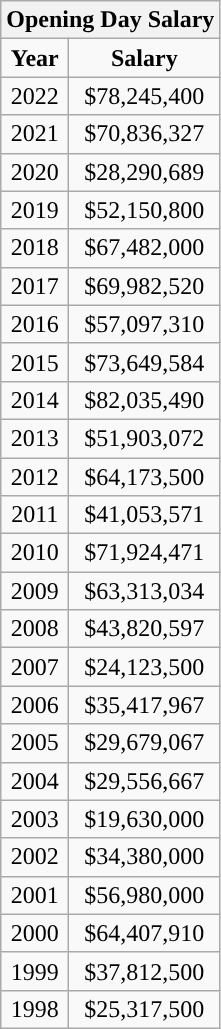<table class="wikitable" style="text-align:center">
<tr>
<th colspan=5>Opening Day Salary</th>
</tr>
<tr>
<td><strong>Year</strong></td>
<td><strong>Salary</strong></td>
</tr>
<tr>
<td>2022</td>
<td>$78,245,400</td>
</tr>
<tr>
<td>2021</td>
<td>$70,836,327</td>
</tr>
<tr>
<td>2020</td>
<td>$28,290,689</td>
</tr>
<tr>
<td>2019</td>
<td>$52,150,800</td>
</tr>
<tr>
<td>2018</td>
<td>$67,482,000</td>
</tr>
<tr>
<td>2017</td>
<td>$69,982,520</td>
</tr>
<tr>
<td>2016</td>
<td>$57,097,310</td>
</tr>
<tr>
<td>2015</td>
<td>$73,649,584</td>
</tr>
<tr>
<td>2014</td>
<td>$82,035,490</td>
</tr>
<tr>
<td>2013</td>
<td>$51,903,072</td>
</tr>
<tr>
<td>2012</td>
<td>$64,173,500</td>
</tr>
<tr>
<td>2011</td>
<td>$41,053,571</td>
</tr>
<tr>
<td>2010</td>
<td>$71,924,471</td>
</tr>
<tr>
<td>2009</td>
<td>$63,313,034</td>
</tr>
<tr>
<td>2008</td>
<td>$43,820,597</td>
</tr>
<tr>
<td>2007</td>
<td>$24,123,500</td>
</tr>
<tr>
<td>2006</td>
<td>$35,417,967</td>
</tr>
<tr>
<td>2005</td>
<td>$29,679,067</td>
</tr>
<tr>
<td>2004</td>
<td>$29,556,667</td>
</tr>
<tr>
<td>2003</td>
<td>$19,630,000</td>
</tr>
<tr>
<td>2002</td>
<td>$34,380,000</td>
</tr>
<tr>
<td>2001</td>
<td>$56,980,000</td>
</tr>
<tr>
<td>2000</td>
<td>$64,407,910</td>
</tr>
<tr>
<td>1999</td>
<td>$37,812,500</td>
</tr>
<tr>
<td>1998</td>
<td>$25,317,500</td>
</tr>
</table>
